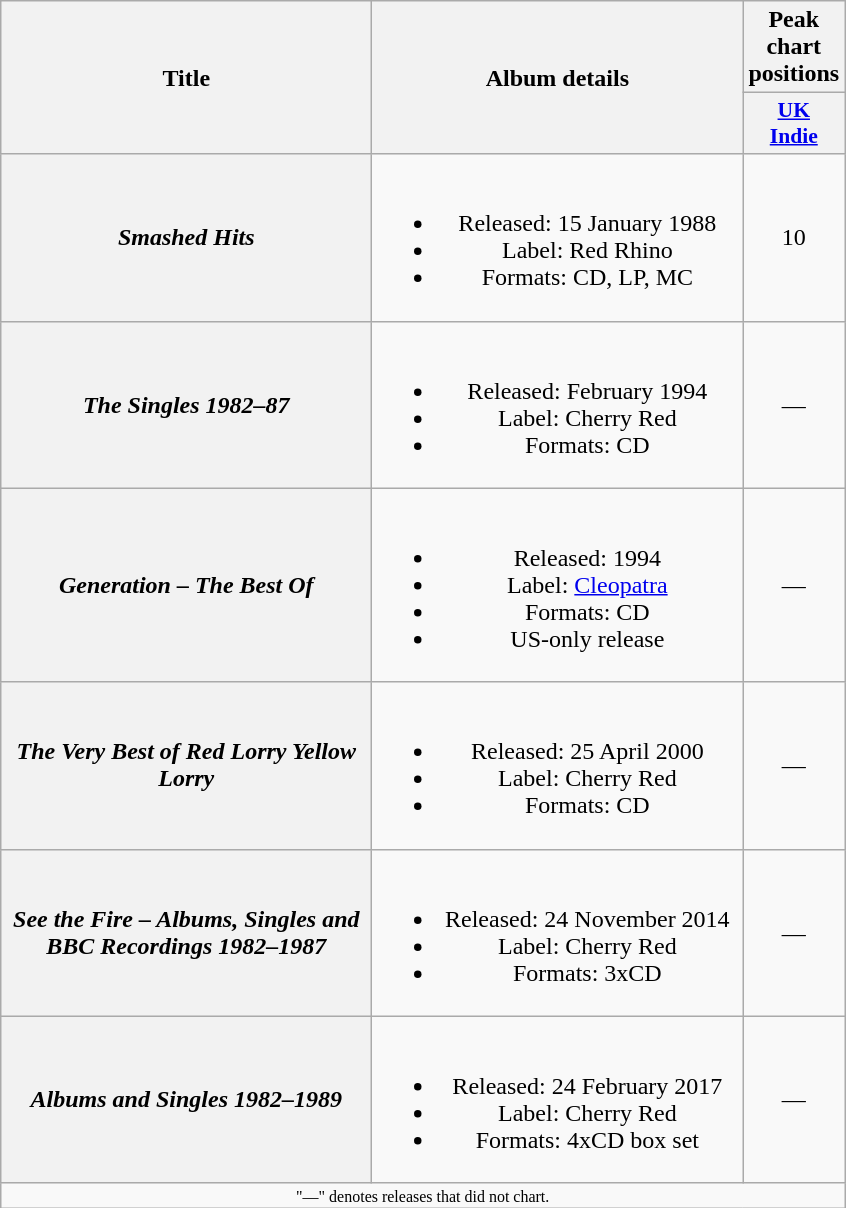<table class="wikitable plainrowheaders" style="text-align:center;">
<tr>
<th rowspan="2" scope="col" style="width:15em;">Title</th>
<th rowspan="2" scope="col" style="width:15em;">Album details</th>
<th>Peak chart positions</th>
</tr>
<tr>
<th scope="col" style="width:2em;font-size:90%;"><a href='#'>UK<br>Indie</a><br></th>
</tr>
<tr>
<th scope="row"><em>Smashed Hits</em></th>
<td><br><ul><li>Released: 15 January 1988</li><li>Label: Red Rhino</li><li>Formats: CD, LP, MC</li></ul></td>
<td>10</td>
</tr>
<tr>
<th scope="row"><em>The Singles 1982–87</em></th>
<td><br><ul><li>Released: February 1994</li><li>Label: Cherry Red</li><li>Formats: CD</li></ul></td>
<td>—</td>
</tr>
<tr>
<th scope="row"><em>Generation – The Best Of</em></th>
<td><br><ul><li>Released: 1994</li><li>Label: <a href='#'>Cleopatra</a></li><li>Formats: CD</li><li>US-only release</li></ul></td>
<td>—</td>
</tr>
<tr>
<th scope="row"><em>The Very Best of Red Lorry Yellow Lorry</em></th>
<td><br><ul><li>Released: 25 April 2000</li><li>Label: Cherry Red</li><li>Formats: CD</li></ul></td>
<td>—</td>
</tr>
<tr>
<th scope="row"><em>See the Fire – Albums, Singles and BBC Recordings 1982–1987</em></th>
<td><br><ul><li>Released: 24 November 2014</li><li>Label: Cherry Red</li><li>Formats: 3xCD</li></ul></td>
<td>—</td>
</tr>
<tr>
<th scope="row"><em>Albums and Singles 1982–1989</em></th>
<td><br><ul><li>Released: 24 February 2017</li><li>Label: Cherry Red</li><li>Formats: 4xCD box set</li></ul></td>
<td>—</td>
</tr>
<tr>
<td colspan="3" style="font-size:8pt">"—" denotes releases that did not chart.</td>
</tr>
</table>
